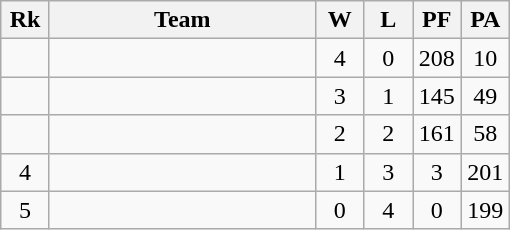<table class=wikitable style=text-align:center>
<tr>
<th width=25>Rk</th>
<th width=170>Team</th>
<th width=25>W</th>
<th width=25>L</th>
<th width=25>PF</th>
<th width=25>PA</th>
</tr>
<tr>
<td></td>
<td align=left></td>
<td>4</td>
<td>0</td>
<td>208</td>
<td>10</td>
</tr>
<tr>
<td></td>
<td align=left></td>
<td>3</td>
<td>1</td>
<td>145</td>
<td>49</td>
</tr>
<tr>
<td></td>
<td align=left></td>
<td>2</td>
<td>2</td>
<td>161</td>
<td>58</td>
</tr>
<tr>
<td>4</td>
<td align=left></td>
<td>1</td>
<td>3</td>
<td>3</td>
<td>201</td>
</tr>
<tr>
<td>5</td>
<td align=left></td>
<td>0</td>
<td>4</td>
<td>0</td>
<td>199</td>
</tr>
</table>
